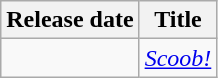<table class="wikitable sortable">
<tr>
<th>Release date</th>
<th>Title</th>
</tr>
<tr>
<td></td>
<td><em><a href='#'>Scoob!</a></em></td>
</tr>
</table>
